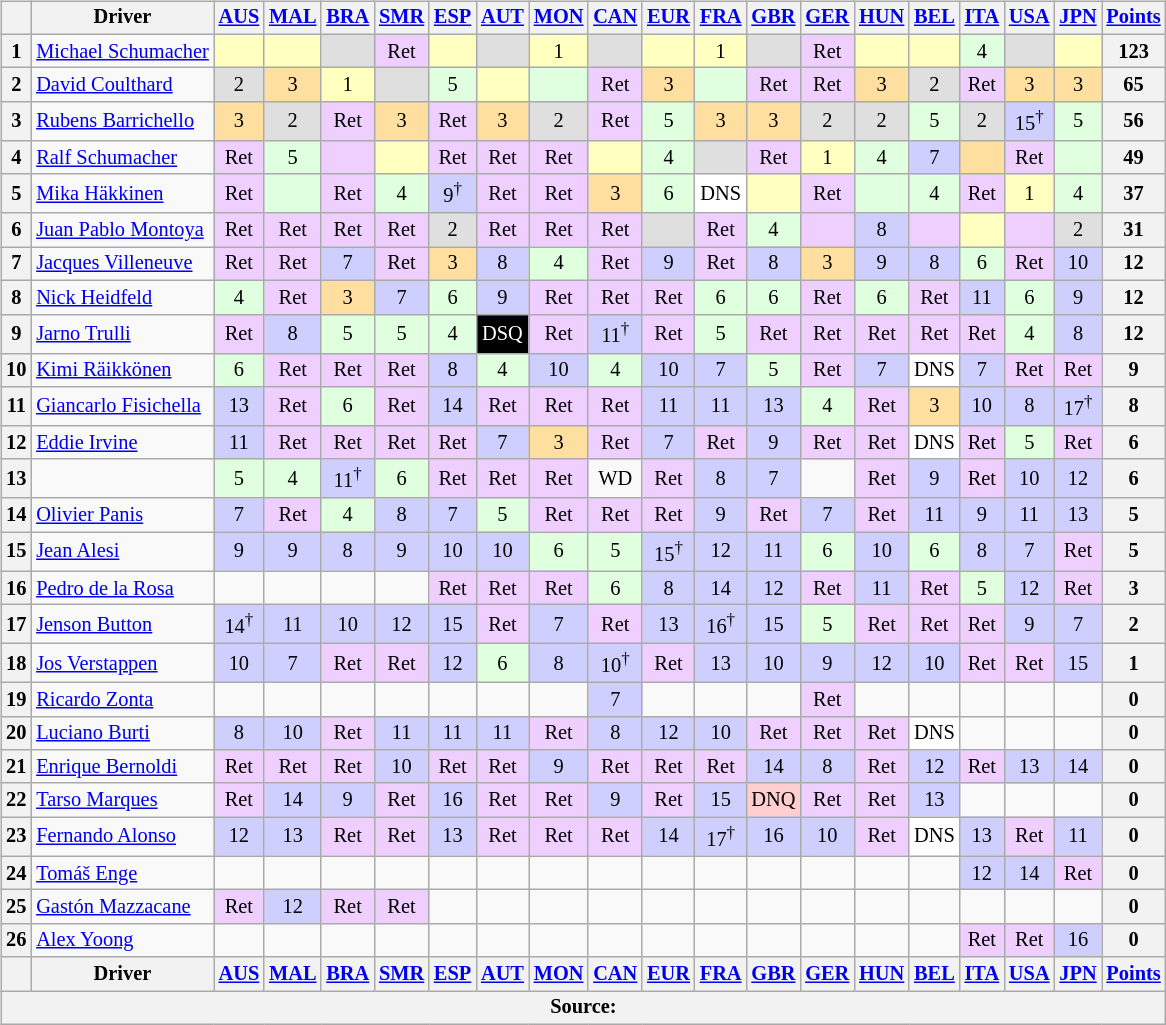<table>
<tr valign="top">
<td><br><table class="wikitable" style="font-size: 85%; text-align:center">
<tr valign="top">
<th valign="middle"></th>
<th valign="middle">Driver</th>
<th><a href='#'>AUS</a><br></th>
<th><a href='#'>MAL</a><br></th>
<th><a href='#'>BRA</a><br></th>
<th><a href='#'>SMR</a><br></th>
<th><a href='#'>ESP</a><br></th>
<th><a href='#'>AUT</a><br></th>
<th><a href='#'>MON</a><br></th>
<th><a href='#'>CAN</a><br></th>
<th><a href='#'>EUR</a><br></th>
<th><a href='#'>FRA</a><br></th>
<th><a href='#'>GBR</a><br></th>
<th><a href='#'>GER</a><br></th>
<th><a href='#'>HUN</a><br></th>
<th><a href='#'>BEL</a><br></th>
<th><a href='#'>ITA</a><br></th>
<th><a href='#'>USA</a><br></th>
<th><a href='#'>JPN</a><br></th>
<th valign="middle"><a href='#'>Points</a></th>
</tr>
<tr>
<th>1</th>
<td align="left"> <a href='#'>Michael Schumacher</a></td>
<td style="background:#ffffbf"></td>
<td style="background:#ffffbf"></td>
<td style="background:#dfdfdf"></td>
<td style="background:#efcfff">Ret</td>
<td style="background:#ffffbf"></td>
<td style="background:#dfdfdf"></td>
<td style="background:#ffffbf">1</td>
<td style="background:#dfdfdf"></td>
<td style="background:#ffffbf"></td>
<td style="background:#ffffbf">1</td>
<td style="background:#dfdfdf"></td>
<td style="background:#efcfff">Ret</td>
<td style="background:#ffffbf"></td>
<td style="background:#ffffbf"></td>
<td style="background:#dfffdf">4</td>
<td style="background:#dfdfdf"></td>
<td style="background:#ffffbf"></td>
<th>123</th>
</tr>
<tr>
<th>2</th>
<td align="left"> <a href='#'>David Coulthard</a></td>
<td style="background:#dfdfdf">2</td>
<td style="background:#ffdf9f">3</td>
<td style="background:#ffffbf">1</td>
<td style="background:#dfdfdf"></td>
<td style="background:#dfffdf">5</td>
<td style="background:#ffffbf"></td>
<td style="background:#dfffdf"></td>
<td style="background:#efcfff">Ret</td>
<td style="background:#ffdf9f">3</td>
<td style="background:#dfffdf"></td>
<td style="background:#efcfff">Ret</td>
<td style="background:#efcfff">Ret</td>
<td style="background:#ffdf9f">3</td>
<td style="background:#dfdfdf">2</td>
<td style="background:#efcfff">Ret</td>
<td style="background:#ffdf9f">3</td>
<td style="background:#ffdf9f">3</td>
<th>65</th>
</tr>
<tr>
<th>3</th>
<td align="left"> <a href='#'>Rubens Barrichello</a></td>
<td style="background:#ffdf9f">3</td>
<td style="background:#dfdfdf">2</td>
<td style="background:#efcfff">Ret</td>
<td style="background:#ffdf9f">3</td>
<td style="background:#efcfff">Ret</td>
<td style="background:#ffdf9f">3</td>
<td style="background:#dfdfdf">2</td>
<td style="background:#efcfff">Ret</td>
<td style="background:#dfffdf">5</td>
<td style="background:#ffdf9f">3</td>
<td style="background:#ffdf9f">3</td>
<td style="background:#dfdfdf">2</td>
<td style="background:#dfdfdf">2</td>
<td style="background:#dfffdf">5</td>
<td style="background:#dfdfdf">2</td>
<td style="background:#cfcfff">15<sup>†</sup></td>
<td style="background:#dfffdf">5</td>
<th>56</th>
</tr>
<tr>
<th>4</th>
<td align="left"> <a href='#'>Ralf Schumacher</a></td>
<td style="background:#efcfff">Ret</td>
<td style="background:#dfffdf">5</td>
<td style="background:#efcfff"></td>
<td style="background:#ffffbf"></td>
<td style="background:#efcfff">Ret</td>
<td style="background:#efcfff">Ret</td>
<td style="background:#efcfff">Ret</td>
<td style="background:#ffffbf"></td>
<td style="background:#dfffdf">4</td>
<td style="background:#dfdfdf"></td>
<td style="background:#efcfff">Ret</td>
<td style="background:#ffffbf">1</td>
<td style="background:#dfffdf">4</td>
<td style="background:#cfcfff">7</td>
<td style="background:#ffdf9f"></td>
<td style="background:#efcfff">Ret</td>
<td style="background:#dfffdf"></td>
<th>49</th>
</tr>
<tr>
<th>5</th>
<td align="left"> <a href='#'>Mika Häkkinen</a></td>
<td style="background:#efcfff">Ret</td>
<td style="background:#dfffdf"></td>
<td style="background:#efcfff">Ret</td>
<td style="background:#dfffdf">4</td>
<td style="background:#cfcfff">9<sup>†</sup></td>
<td style="background:#efcfff">Ret</td>
<td style="background:#efcfff">Ret</td>
<td style="background:#ffdf9f">3</td>
<td style="background:#dfffdf">6</td>
<td style="background:#fff">DNS</td>
<td style="background:#ffffbf"></td>
<td style="background:#efcfff">Ret</td>
<td style="background:#dfffdf"></td>
<td style="background:#dfffdf">4</td>
<td style="background:#efcfff">Ret</td>
<td style="background:#ffffbf">1</td>
<td style="background:#dfffdf">4</td>
<th>37</th>
</tr>
<tr>
<th>6</th>
<td align="left"> <a href='#'>Juan Pablo Montoya</a></td>
<td style="background:#efcfff">Ret</td>
<td style="background:#efcfff">Ret</td>
<td style="background:#efcfff">Ret</td>
<td style="background:#efcfff">Ret</td>
<td style="background:#dfdfdf">2</td>
<td style="background:#efcfff">Ret</td>
<td style="background:#efcfff">Ret</td>
<td style="background:#efcfff">Ret</td>
<td style="background:#dfdfdf"></td>
<td style="background:#efcfff">Ret</td>
<td style="background:#dfffdf">4</td>
<td style="background:#efcfff"></td>
<td style="background:#cfcfff">8</td>
<td style="background:#efcfff"></td>
<td style="background:#ffffbf"></td>
<td style="background:#efcfff"></td>
<td style="background:#dfdfdf">2</td>
<th>31</th>
</tr>
<tr>
<th>7</th>
<td align="left"> <a href='#'>Jacques Villeneuve</a></td>
<td style="background:#efcfff">Ret</td>
<td style="background:#efcfff">Ret</td>
<td style="background:#cfcfff">7</td>
<td style="background:#efcfff">Ret</td>
<td style="background:#ffdf9f">3</td>
<td style="background:#cfcfff">8</td>
<td style="background:#dfffdf">4</td>
<td style="background:#efcfff">Ret</td>
<td style="background:#cfcfff">9</td>
<td style="background:#efcfff">Ret</td>
<td style="background:#cfcfff">8</td>
<td style="background:#ffdf9f">3</td>
<td style="background:#cfcfff">9</td>
<td style="background:#cfcfff">8</td>
<td style="background:#dfffdf">6</td>
<td style="background:#efcfff">Ret</td>
<td style="background:#cfcfff">10</td>
<th>12</th>
</tr>
<tr>
<th>8</th>
<td align="left"> <a href='#'>Nick Heidfeld</a></td>
<td style="background:#dfffdf">4</td>
<td style="background:#efcfff">Ret</td>
<td style="background:#ffdf9f">3</td>
<td style="background:#cfcfff">7</td>
<td style="background:#dfffdf">6</td>
<td style="background:#cfcfff">9</td>
<td style="background:#efcfff">Ret</td>
<td style="background:#efcfff">Ret</td>
<td style="background:#efcfff">Ret</td>
<td style="background:#dfffdf">6</td>
<td style="background:#dfffdf">6</td>
<td style="background:#efcfff">Ret</td>
<td style="background:#dfffdf">6</td>
<td style="background:#efcfff">Ret</td>
<td style="background:#cfcfff">11</td>
<td style="background:#dfffdf">6</td>
<td style="background:#cfcfff">9</td>
<th>12</th>
</tr>
<tr>
<th>9</th>
<td align="left"> <a href='#'>Jarno Trulli</a></td>
<td style="background:#efcfff">Ret</td>
<td style="background:#cfcfff">8</td>
<td style="background:#dfffdf">5</td>
<td style="background:#dfffdf">5</td>
<td style="background:#dfffdf">4</td>
<td style="background:#000; color:white">DSQ</td>
<td style="background:#efcfff">Ret</td>
<td style="background:#cfcfff">11<sup>†</sup></td>
<td style="background:#efcfff">Ret</td>
<td style="background:#dfffdf">5</td>
<td style="background:#efcfff">Ret</td>
<td style="background:#efcfff">Ret</td>
<td style="background:#efcfff">Ret</td>
<td style="background:#efcfff">Ret</td>
<td style="background:#efcfff">Ret</td>
<td style="background:#dfffdf">4</td>
<td style="background:#cfcfff">8</td>
<th>12</th>
</tr>
<tr>
<th>10</th>
<td align="left"> <a href='#'>Kimi Räikkönen</a></td>
<td style="background:#dfffdf">6</td>
<td style="background:#efcfff">Ret</td>
<td style="background:#efcfff">Ret</td>
<td style="background:#efcfff">Ret</td>
<td style="background:#cfcfff">8</td>
<td style="background:#dfffdf">4</td>
<td style="background:#cfcfff">10</td>
<td style="background:#dfffdf">4</td>
<td style="background:#cfcfff">10</td>
<td style="background:#cfcfff">7</td>
<td style="background:#dfffdf">5</td>
<td style="background:#efcfff">Ret</td>
<td style="background:#cfcfff">7</td>
<td style="background:#fff">DNS</td>
<td style="background:#cfcfff">7</td>
<td style="background:#efcfff">Ret</td>
<td style="background:#efcfff">Ret</td>
<th>9</th>
</tr>
<tr>
<th>11</th>
<td align="left"> <a href='#'>Giancarlo Fisichella</a></td>
<td style="background:#cfcfff">13</td>
<td style="background:#efcfff">Ret</td>
<td style="background:#dfffdf">6</td>
<td style="background:#efcfff">Ret</td>
<td style="background:#cfcfff">14</td>
<td style="background:#efcfff">Ret</td>
<td style="background:#efcfff">Ret</td>
<td style="background:#efcfff">Ret</td>
<td style="background:#cfcfff">11</td>
<td style="background:#cfcfff">11</td>
<td style="background:#cfcfff">13</td>
<td style="background:#dfffdf">4</td>
<td style="background:#efcfff">Ret</td>
<td style="background:#ffdf9f">3</td>
<td style="background:#cfcfff">10</td>
<td style="background:#cfcfff">8</td>
<td style="background:#cfcfff">17<sup>†</sup></td>
<th>8</th>
</tr>
<tr>
<th>12</th>
<td align="left"> <a href='#'>Eddie Irvine</a></td>
<td style="background:#cfcfff">11</td>
<td style="background:#efcfff">Ret</td>
<td style="background:#efcfff">Ret</td>
<td style="background:#efcfff">Ret</td>
<td style="background:#efcfff">Ret</td>
<td style="background:#cfcfff">7</td>
<td style="background:#ffdf9f">3</td>
<td style="background:#efcfff">Ret</td>
<td style="background:#cfcfff">7</td>
<td style="background:#efcfff">Ret</td>
<td style="background:#cfcfff">9</td>
<td style="background:#efcfff">Ret</td>
<td style="background:#efcfff">Ret</td>
<td style="background:#fff">DNS</td>
<td style="background:#efcfff">Ret</td>
<td style="background:#dfffdf">5</td>
<td style="background:#efcfff">Ret</td>
<th>6</th>
</tr>
<tr>
<th>13</th>
<td align="left"></td>
<td style="background:#dfffdf">5</td>
<td style="background:#dfffdf">4</td>
<td style="background:#cfcfff">11<sup>†</sup></td>
<td style="background:#dfffdf">6</td>
<td style="background:#efcfff">Ret</td>
<td style="background:#efcfff">Ret</td>
<td style="background:#efcfff">Ret</td>
<td>WD</td>
<td style="background:#efcfff">Ret</td>
<td style="background:#cfcfff">8</td>
<td style="background:#cfcfff">7</td>
<td></td>
<td style="background:#efcfff">Ret</td>
<td style="background:#cfcfff">9</td>
<td style="background:#efcfff">Ret</td>
<td style="background:#cfcfff">10</td>
<td style="background:#cfcfff">12</td>
<th>6</th>
</tr>
<tr>
<th>14</th>
<td align="left"> <a href='#'>Olivier Panis</a></td>
<td style="background:#cfcfff">7</td>
<td style="background:#efcfff">Ret</td>
<td style="background:#dfffdf">4</td>
<td style="background:#cfcfff">8</td>
<td style="background:#cfcfff">7</td>
<td style="background:#dfffdf">5</td>
<td style="background:#efcfff">Ret</td>
<td style="background:#efcfff">Ret</td>
<td style="background:#efcfff">Ret</td>
<td style="background:#cfcfff">9</td>
<td style="background:#efcfff">Ret</td>
<td style="background:#cfcfff">7</td>
<td style="background:#efcfff">Ret</td>
<td style="background:#cfcfff">11</td>
<td style="background:#cfcfff">9</td>
<td style="background:#cfcfff">11</td>
<td style="background:#cfcfff">13</td>
<th>5</th>
</tr>
<tr>
<th>15</th>
<td align="left"> <a href='#'>Jean Alesi</a></td>
<td style="background:#cfcfff">9</td>
<td style="background:#cfcfff">9</td>
<td style="background:#cfcfff">8</td>
<td style="background:#cfcfff">9</td>
<td style="background:#cfcfff">10</td>
<td style="background:#cfcfff">10</td>
<td style="background:#dfffdf">6</td>
<td style="background:#dfffdf">5</td>
<td style="background:#cfcfff">15<sup>†</sup></td>
<td style="background:#cfcfff">12</td>
<td style="background:#cfcfff">11</td>
<td style="background:#dfffdf">6</td>
<td style="background:#cfcfff">10</td>
<td style="background:#dfffdf">6</td>
<td style="background:#cfcfff">8</td>
<td style="background:#cfcfff">7</td>
<td style="background:#efcfff">Ret</td>
<th>5</th>
</tr>
<tr>
<th>16</th>
<td align="left"> <a href='#'>Pedro de la Rosa</a></td>
<td></td>
<td></td>
<td></td>
<td></td>
<td style="background:#efcfff">Ret</td>
<td style="background:#efcfff">Ret</td>
<td style="background:#efcfff">Ret</td>
<td style="background:#dfffdf">6</td>
<td style="background:#cfcfff">8</td>
<td style="background:#cfcfff">14</td>
<td style="background:#cfcfff">12</td>
<td style="background:#efcfff">Ret</td>
<td style="background:#cfcfff">11</td>
<td style="background:#efcfff">Ret</td>
<td style="background:#dfffdf">5</td>
<td style="background:#cfcfff">12</td>
<td style="background:#efcfff">Ret</td>
<th>3</th>
</tr>
<tr>
<th>17</th>
<td align="left"> <a href='#'>Jenson Button</a></td>
<td style="background:#cfcfff">14<sup>†</sup></td>
<td style="background:#cfcfff">11</td>
<td style="background:#cfcfff">10</td>
<td style="background:#cfcfff">12</td>
<td style="background:#cfcfff">15</td>
<td style="background:#efcfff">Ret</td>
<td style="background:#cfcfff">7</td>
<td style="background:#efcfff">Ret</td>
<td style="background:#cfcfff">13</td>
<td style="background:#cfcfff">16<sup>†</sup></td>
<td style="background:#cfcfff">15</td>
<td style="background:#dfffdf">5</td>
<td style="background:#efcfff">Ret</td>
<td style="background:#efcfff">Ret</td>
<td style="background:#efcfff">Ret</td>
<td style="background:#cfcfff">9</td>
<td style="background:#cfcfff">7</td>
<th>2</th>
</tr>
<tr>
<th>18</th>
<td align="left"> <a href='#'>Jos Verstappen</a></td>
<td style="background:#cfcfff">10</td>
<td style="background:#cfcfff">7</td>
<td style="background:#efcfff">Ret</td>
<td style="background:#efcfff">Ret</td>
<td style="background:#cfcfff">12</td>
<td style="background:#dfffdf">6</td>
<td style="background:#cfcfff">8</td>
<td style="background:#cfcfff">10<sup>†</sup></td>
<td style="background:#efcfff">Ret</td>
<td style="background:#cfcfff">13</td>
<td style="background:#cfcfff">10</td>
<td style="background:#cfcfff">9</td>
<td style="background:#cfcfff">12</td>
<td style="background:#cfcfff">10</td>
<td style="background:#efcfff">Ret</td>
<td style="background:#efcfff">Ret</td>
<td style="background:#cfcfff">15</td>
<th>1</th>
</tr>
<tr>
<th>19</th>
<td align="left"> <a href='#'>Ricardo Zonta</a></td>
<td></td>
<td></td>
<td></td>
<td></td>
<td></td>
<td></td>
<td></td>
<td style="background:#cfcfff">7</td>
<td></td>
<td></td>
<td></td>
<td style="background:#efcfff">Ret</td>
<td></td>
<td></td>
<td></td>
<td></td>
<td></td>
<th>0</th>
</tr>
<tr>
<th>20</th>
<td align="left"> <a href='#'>Luciano Burti</a></td>
<td style="background:#cfcfff">8</td>
<td style="background:#cfcfff">10</td>
<td style="background:#efcfff">Ret</td>
<td style="background:#cfcfff">11</td>
<td style="background:#cfcfff">11</td>
<td style="background:#cfcfff">11</td>
<td style="background:#efcfff">Ret</td>
<td style="background:#cfcfff">8</td>
<td style="background:#cfcfff">12</td>
<td style="background:#cfcfff">10</td>
<td style="background:#efcfff">Ret</td>
<td style="background:#efcfff">Ret</td>
<td style="background:#efcfff">Ret</td>
<td style="background:#fff">DNS</td>
<td></td>
<td></td>
<td></td>
<th>0</th>
</tr>
<tr>
<th>21</th>
<td align="left"> <a href='#'>Enrique Bernoldi</a></td>
<td style="background:#efcfff">Ret</td>
<td style="background:#efcfff">Ret</td>
<td style="background:#efcfff">Ret</td>
<td style="background:#cfcfff">10</td>
<td style="background:#efcfff">Ret</td>
<td style="background:#efcfff">Ret</td>
<td style="background:#cfcfff">9</td>
<td style="background:#efcfff">Ret</td>
<td style="background:#efcfff">Ret</td>
<td style="background:#efcfff">Ret</td>
<td style="background:#cfcfff">14</td>
<td style="background:#cfcfff">8</td>
<td style="background:#efcfff">Ret</td>
<td style="background:#cfcfff">12</td>
<td style="background:#efcfff">Ret</td>
<td style="background:#cfcfff">13</td>
<td style="background:#cfcfff">14</td>
<th>0</th>
</tr>
<tr>
<th>22</th>
<td align="left"> <a href='#'>Tarso Marques</a></td>
<td style="background:#efcfff">Ret</td>
<td style="background:#cfcfff">14</td>
<td style="background:#cfcfff">9</td>
<td style="background:#efcfff">Ret</td>
<td style="background:#cfcfff">16</td>
<td style="background:#efcfff">Ret</td>
<td style="background:#efcfff">Ret</td>
<td style="background:#cfcfff">9</td>
<td style="background:#efcfff">Ret</td>
<td style="background:#cfcfff">15</td>
<td style="background:#ffcfcf">DNQ</td>
<td style="background:#efcfff">Ret</td>
<td style="background:#efcfff">Ret</td>
<td style="background:#cfcfff">13</td>
<td></td>
<td></td>
<td></td>
<th>0</th>
</tr>
<tr>
<th>23</th>
<td align="left"> <a href='#'>Fernando Alonso</a></td>
<td style="background:#cfcfff">12</td>
<td style="background:#cfcfff">13</td>
<td style="background:#efcfff">Ret</td>
<td style="background:#efcfff">Ret</td>
<td style="background:#cfcfff">13</td>
<td style="background:#efcfff">Ret</td>
<td style="background:#efcfff">Ret</td>
<td style="background:#efcfff">Ret</td>
<td style="background:#cfcfff">14</td>
<td style="background:#cfcfff">17<sup>†</sup></td>
<td style="background:#cfcfff">16</td>
<td style="background:#cfcfff">10</td>
<td style="background:#efcfff">Ret</td>
<td style="background:#fff">DNS</td>
<td style="background:#cfcfff">13</td>
<td style="background:#efcfff">Ret</td>
<td style="background:#cfcfff">11</td>
<th>0</th>
</tr>
<tr>
<th>24</th>
<td align="left"> <a href='#'>Tomáš Enge</a></td>
<td></td>
<td></td>
<td></td>
<td></td>
<td></td>
<td></td>
<td></td>
<td></td>
<td></td>
<td></td>
<td></td>
<td></td>
<td></td>
<td></td>
<td style="background:#cfcfff">12</td>
<td style="background:#cfcfff">14</td>
<td style="background:#efcfff">Ret</td>
<th>0</th>
</tr>
<tr>
<th>25</th>
<td align="left"> <a href='#'>Gastón Mazzacane</a></td>
<td style="background:#efcfff">Ret</td>
<td style="background:#cfcfff">12</td>
<td style="background:#efcfff">Ret</td>
<td style="background:#efcfff">Ret</td>
<td></td>
<td></td>
<td></td>
<td></td>
<td></td>
<td></td>
<td></td>
<td></td>
<td></td>
<td></td>
<td></td>
<td></td>
<td></td>
<th>0</th>
</tr>
<tr>
<th>26</th>
<td align="left"> <a href='#'>Alex Yoong</a></td>
<td></td>
<td></td>
<td></td>
<td></td>
<td></td>
<td></td>
<td></td>
<td></td>
<td></td>
<td></td>
<td></td>
<td></td>
<td></td>
<td></td>
<td style="background:#efcfff">Ret</td>
<td style="background:#efcfff">Ret</td>
<td style="background:#cfcfff">16</td>
<th>0</th>
</tr>
<tr valign="top">
<th valign="middle"></th>
<th valign="middle">Driver</th>
<th><a href='#'>AUS</a><br></th>
<th><a href='#'>MAL</a><br></th>
<th><a href='#'>BRA</a><br></th>
<th><a href='#'>SMR</a><br></th>
<th><a href='#'>ESP</a><br></th>
<th><a href='#'>AUT</a><br></th>
<th><a href='#'>MON</a><br></th>
<th><a href='#'>CAN</a><br></th>
<th><a href='#'>EUR</a><br></th>
<th><a href='#'>FRA</a><br></th>
<th><a href='#'>GBR</a><br></th>
<th><a href='#'>GER</a><br></th>
<th><a href='#'>HUN</a><br></th>
<th><a href='#'>BEL</a><br></th>
<th><a href='#'>ITA</a><br></th>
<th><a href='#'>USA</a><br></th>
<th><a href='#'>JPN</a><br></th>
<th valign="middle"><a href='#'>Points</a></th>
</tr>
<tr>
<th colspan="20">Source:</th>
</tr>
</table>
</td>
<td><br>
<br></td>
</tr>
</table>
